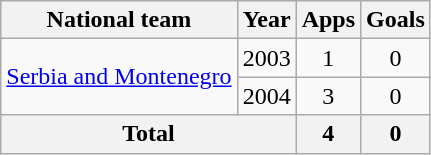<table class="wikitable" style="text-align:center">
<tr>
<th>National team</th>
<th>Year</th>
<th>Apps</th>
<th>Goals</th>
</tr>
<tr>
<td rowspan="2"><a href='#'>Serbia and Montenegro</a></td>
<td>2003</td>
<td>1</td>
<td>0</td>
</tr>
<tr>
<td>2004</td>
<td>3</td>
<td>0</td>
</tr>
<tr>
<th colspan="2">Total</th>
<th>4</th>
<th>0</th>
</tr>
</table>
